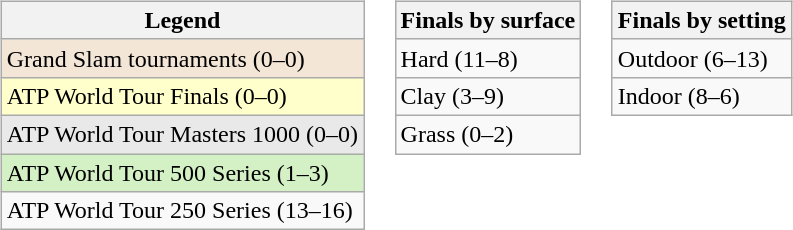<table>
<tr valign=top>
<td><br><table class=wikitable>
<tr>
<th>Legend</th>
</tr>
<tr style=background:#f3e6d7>
<td>Grand Slam tournaments (0–0)</td>
</tr>
<tr style=background:#ffffcc>
<td>ATP World Tour Finals (0–0)</td>
</tr>
<tr style=background:#e9e9e9>
<td>ATP World Tour Masters 1000 (0–0)</td>
</tr>
<tr style=background:#d4f1c5>
<td>ATP World Tour 500 Series (1–3)</td>
</tr>
<tr>
<td>ATP World Tour 250 Series (13–16)</td>
</tr>
</table>
</td>
<td><br><table class=wikitable>
<tr>
<th>Finals by surface</th>
</tr>
<tr>
<td>Hard (11–8)</td>
</tr>
<tr>
<td>Clay (3–9)</td>
</tr>
<tr>
<td>Grass (0–2)</td>
</tr>
</table>
</td>
<td><br><table class=wikitable>
<tr>
<th>Finals by setting</th>
</tr>
<tr>
<td>Outdoor (6–13)</td>
</tr>
<tr>
<td>Indoor (8–6)</td>
</tr>
</table>
</td>
</tr>
</table>
